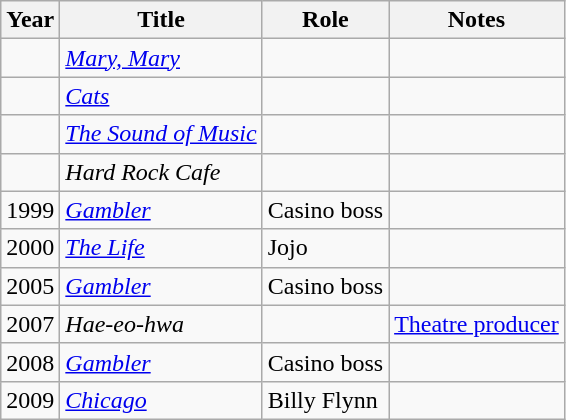<table class="wikitable sortable" border="1">
<tr>
<th>Year</th>
<th>Title</th>
<th>Role</th>
<th>Notes</th>
</tr>
<tr>
<td></td>
<td><em><a href='#'>Mary, Mary</a></em></td>
<td></td>
<td></td>
</tr>
<tr>
<td></td>
<td><em><a href='#'>Cats</a></em></td>
<td></td>
<td></td>
</tr>
<tr>
<td></td>
<td><em><a href='#'>The Sound of Music</a></em></td>
<td></td>
<td></td>
</tr>
<tr>
<td></td>
<td><em>Hard Rock Cafe</em></td>
<td></td>
<td></td>
</tr>
<tr>
<td>1999</td>
<td><em><a href='#'>Gambler</a></em></td>
<td>Casino boss</td>
<td></td>
</tr>
<tr>
<td>2000</td>
<td><em><a href='#'>The Life</a></em></td>
<td>Jojo</td>
<td></td>
</tr>
<tr>
<td>2005</td>
<td><em><a href='#'>Gambler</a></em></td>
<td>Casino boss</td>
<td></td>
</tr>
<tr>
<td>2007</td>
<td><em>Hae-eo-hwa</em></td>
<td></td>
<td><a href='#'>Theatre producer</a></td>
</tr>
<tr>
<td>2008</td>
<td><em><a href='#'>Gambler</a></em></td>
<td>Casino boss</td>
<td></td>
</tr>
<tr>
<td>2009</td>
<td><em><a href='#'>Chicago</a></em></td>
<td>Billy Flynn</td>
<td></td>
</tr>
</table>
